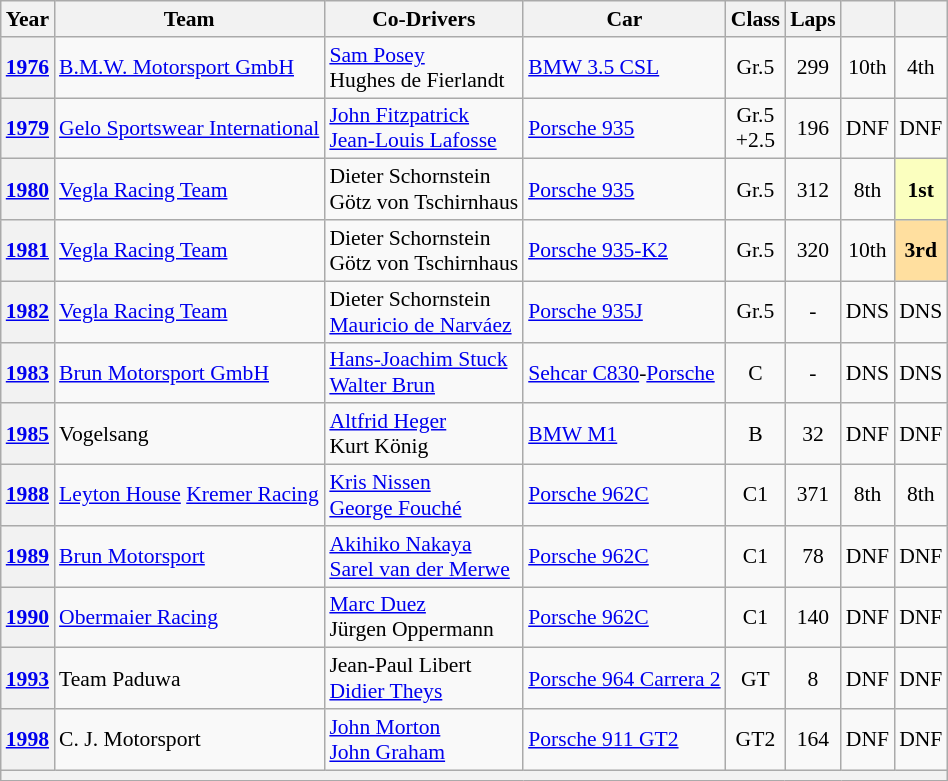<table class="wikitable" style="text-align:center; font-size:90%">
<tr>
<th>Year</th>
<th>Team</th>
<th>Co-Drivers</th>
<th>Car</th>
<th>Class</th>
<th>Laps</th>
<th></th>
<th></th>
</tr>
<tr>
<th><a href='#'>1976</a></th>
<td align="left"> <a href='#'>B.M.W. Motorsport GmbH</a></td>
<td align="left"> <a href='#'>Sam Posey</a><br> Hughes de Fierlandt</td>
<td align="left"><a href='#'>BMW 3.5 CSL</a></td>
<td>Gr.5</td>
<td>299</td>
<td>10th</td>
<td>4th</td>
</tr>
<tr>
<th><a href='#'>1979</a></th>
<td align="left"> <a href='#'>Gelo Sportswear International</a></td>
<td align="left"> <a href='#'>John Fitzpatrick</a><br> <a href='#'>Jean-Louis Lafosse</a></td>
<td align="left"><a href='#'>Porsche 935</a></td>
<td>Gr.5<br>+2.5</td>
<td>196</td>
<td>DNF</td>
<td>DNF</td>
</tr>
<tr>
<th><a href='#'>1980</a></th>
<td align="left"> <a href='#'>Vegla Racing Team</a></td>
<td align="left"> Dieter Schornstein<br> Götz von Tschirnhaus</td>
<td align="left"><a href='#'>Porsche 935</a></td>
<td>Gr.5</td>
<td>312</td>
<td>8th</td>
<td style="background:#FBFFBF;"><strong>1st</strong></td>
</tr>
<tr>
<th><a href='#'>1981</a></th>
<td align="left"> <a href='#'>Vegla Racing Team</a></td>
<td align="left"> Dieter Schornstein<br> Götz von Tschirnhaus</td>
<td align="left"><a href='#'>Porsche 935-K2</a></td>
<td>Gr.5</td>
<td>320</td>
<td>10th</td>
<td style="background:#FFDF9F;"><strong>3rd</strong></td>
</tr>
<tr>
<th><a href='#'>1982</a></th>
<td align="left"> <a href='#'>Vegla Racing Team</a></td>
<td align="left"> Dieter Schornstein<br> <a href='#'>Mauricio de Narváez</a></td>
<td align="left"><a href='#'>Porsche 935J</a></td>
<td>Gr.5</td>
<td>-</td>
<td>DNS</td>
<td>DNS</td>
</tr>
<tr>
<th><a href='#'>1983</a></th>
<td align="left"> <a href='#'>Brun Motorsport GmbH</a></td>
<td align="left"> <a href='#'>Hans-Joachim Stuck</a><br> <a href='#'>Walter Brun</a></td>
<td align="left"><a href='#'>Sehcar C830</a>-<a href='#'>Porsche</a></td>
<td>C</td>
<td>-</td>
<td>DNS</td>
<td>DNS</td>
</tr>
<tr>
<th><a href='#'>1985</a></th>
<td align="left"> Vogelsang</td>
<td align="left"> <a href='#'>Altfrid Heger</a><br> Kurt König</td>
<td align="left"><a href='#'>BMW M1</a></td>
<td>B</td>
<td>32</td>
<td>DNF</td>
<td>DNF</td>
</tr>
<tr>
<th><a href='#'>1988</a></th>
<td align="left"> <a href='#'>Leyton House</a> <a href='#'>Kremer Racing</a></td>
<td align="left"> <a href='#'>Kris Nissen</a><br> <a href='#'>George Fouché</a></td>
<td align="left"><a href='#'>Porsche 962C</a></td>
<td>C1</td>
<td>371</td>
<td>8th</td>
<td>8th</td>
</tr>
<tr>
<th><a href='#'>1989</a></th>
<td align="left"> <a href='#'>Brun Motorsport</a></td>
<td align="left"> <a href='#'>Akihiko Nakaya</a><br> <a href='#'>Sarel van der Merwe</a></td>
<td align="left"><a href='#'>Porsche 962C</a></td>
<td>C1</td>
<td>78</td>
<td>DNF</td>
<td>DNF</td>
</tr>
<tr>
<th><a href='#'>1990</a></th>
<td align="left"> <a href='#'>Obermaier Racing</a></td>
<td align="left"> <a href='#'>Marc Duez</a><br> Jürgen Oppermann</td>
<td align="left"><a href='#'>Porsche 962C</a></td>
<td>C1</td>
<td>140</td>
<td>DNF</td>
<td>DNF</td>
</tr>
<tr>
<th><a href='#'>1993</a></th>
<td align="left"> Team Paduwa</td>
<td align="left"> Jean-Paul Libert<br> <a href='#'>Didier Theys</a></td>
<td align="left"><a href='#'>Porsche 964 Carrera 2</a></td>
<td>GT</td>
<td>8</td>
<td>DNF</td>
<td>DNF</td>
</tr>
<tr>
<th><a href='#'>1998</a></th>
<td align="left"> C. J. Motorsport</td>
<td align="left"> <a href='#'>John Morton</a><br> <a href='#'>John Graham</a></td>
<td align="left"><a href='#'>Porsche 911 GT2</a></td>
<td>GT2</td>
<td>164</td>
<td>DNF</td>
<td>DNF</td>
</tr>
<tr>
<th colspan="8"></th>
</tr>
</table>
